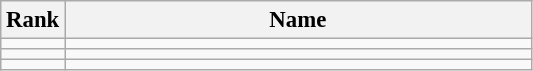<table class="wikitable" style="font-size:95%;">
<tr>
<th>Rank</th>
<th align="left" style="width: 20em">Name</th>
</tr>
<tr>
<td align="center"></td>
<td></td>
</tr>
<tr>
<td align="center"></td>
<td></td>
</tr>
<tr>
<td align="center"></td>
<td></td>
</tr>
</table>
